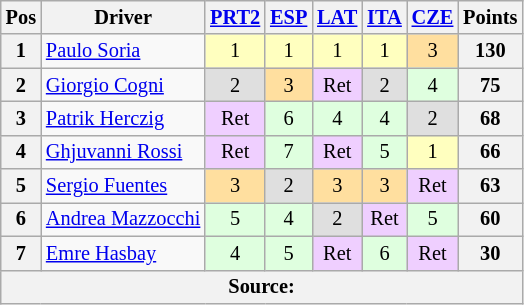<table class="wikitable" style="font-size: 85%; text-align: center">
<tr valign="top">
<th valign="middle">Pos</th>
<th valign="middle">Driver</th>
<th><a href='#'>PRT2</a><br></th>
<th><a href='#'>ESP</a><br></th>
<th><a href='#'>LAT</a><br></th>
<th><a href='#'>ITA</a><br></th>
<th><a href='#'>CZE</a><br></th>
<th valign="middle">Points</th>
</tr>
<tr>
<th>1</th>
<td align=left> <a href='#'>Paulo Soria</a></td>
<td style="background:#FFFFBF;">1</td>
<td style="background:#FFFFBF;">1</td>
<td style="background:#FFFFBF;">1</td>
<td style="background:#FFFFBF;">1</td>
<td style="background:#FFDF9F;">3</td>
<th>130</th>
</tr>
<tr>
<th>2</th>
<td align="left"> <a href='#'>Giorgio Cogni</a></td>
<td style="background:#DFDFDF;">2</td>
<td style="background:#FFDF9F;">3</td>
<td style="background:#EFCFFF;">Ret</td>
<td style="background:#DFDFDF;">2</td>
<td style="background:#DFFFDF;">4</td>
<th>75</th>
</tr>
<tr>
<th>3</th>
<td align="left"> <a href='#'>Patrik Herczig</a></td>
<td style="background:#EFCFFF;">Ret</td>
<td style="background:#DFFFDF;">6</td>
<td style="background:#DFFFDF;">4</td>
<td style="background:#DFFFDF;">4</td>
<td style="background:#DFDFDF;">2</td>
<th>68</th>
</tr>
<tr>
<th>4</th>
<td align="left"> <a href='#'>Ghjuvanni Rossi</a></td>
<td style="background:#EFCFFF;">Ret</td>
<td style="background:#DFFFDF;">7</td>
<td style="background:#EFCFFF;">Ret</td>
<td style="background:#DFFFDF;">5</td>
<td style="background:#FFFFBF;">1</td>
<th>66</th>
</tr>
<tr>
<th>5</th>
<td align="left"> <a href='#'>Sergio Fuentes</a></td>
<td style="background:#FFDF9F;">3</td>
<td style="background:#DFDFDF;">2</td>
<td style="background:#FFDF9F;">3</td>
<td style="background:#FFDF9F;">3</td>
<td style="background:#EFCFFF;">Ret</td>
<th>63</th>
</tr>
<tr>
<th>6</th>
<td align="left"> <a href='#'>Andrea Mazzocchi</a></td>
<td style="background:#DFFFDF;">5</td>
<td style="background:#DFFFDF;">4</td>
<td style="background:#DFDFDF;">2</td>
<td style="background:#EFCFFF;">Ret</td>
<td style="background:#DFFFDF;">5</td>
<th>60</th>
</tr>
<tr>
<th>7</th>
<td align="left"> <a href='#'>Emre Hasbay</a></td>
<td style="background:#DFFFDF;">4</td>
<td style="background:#DFFFDF;">5</td>
<td style="background:#EFCFFF;">Ret</td>
<td style="background:#DFFFDF;">6</td>
<td style="background:#EFCFFF;">Ret</td>
<th>30</th>
</tr>
<tr>
<th align=center colspan=8><strong>Source:</strong></th>
</tr>
</table>
